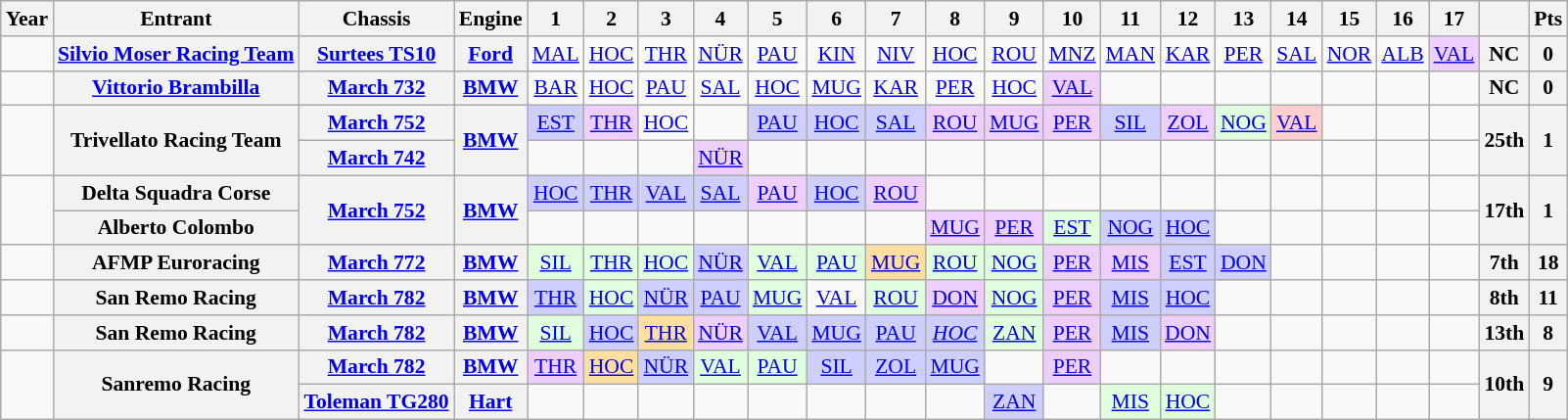<table class="wikitable" style="text-align:center; font-size:90%">
<tr>
<th>Year</th>
<th>Entrant</th>
<th>Chassis</th>
<th>Engine</th>
<th>1</th>
<th>2</th>
<th>3</th>
<th>4</th>
<th>5</th>
<th>6</th>
<th>7</th>
<th>8</th>
<th>9</th>
<th>10</th>
<th>11</th>
<th>12</th>
<th>13</th>
<th>14</th>
<th>15</th>
<th>16</th>
<th>17</th>
<th></th>
<th>Pts</th>
</tr>
<tr>
<td></td>
<th><a href='#'>Silvio Moser Racing Team</a></th>
<th><a href='#'>Surtees TS10</a></th>
<th><a href='#'>Ford</a></th>
<td><a href='#'>MAL</a></td>
<td><a href='#'>HOC</a></td>
<td><a href='#'>THR</a></td>
<td><a href='#'>NÜR</a></td>
<td><a href='#'>PAU</a></td>
<td><a href='#'>KIN</a></td>
<td><a href='#'>NIV</a></td>
<td><a href='#'>HOC</a></td>
<td><a href='#'>ROU</a></td>
<td><a href='#'>MNZ</a></td>
<td><a href='#'>MAN</a></td>
<td><a href='#'>KAR</a></td>
<td><a href='#'>PER</a></td>
<td><a href='#'>SAL</a></td>
<td><a href='#'>NOR</a></td>
<td><a href='#'>ALB</a></td>
<td style="background:#EFCFFF;"><a href='#'>VAL</a><br></td>
<th>NC</th>
<th>0</th>
</tr>
<tr>
<td></td>
<th><a href='#'>Vittorio Brambilla</a></th>
<th><a href='#'>March 732</a></th>
<th><a href='#'>BMW</a></th>
<td><a href='#'>BAR</a></td>
<td><a href='#'>HOC</a></td>
<td><a href='#'>PAU</a></td>
<td><a href='#'>SAL</a></td>
<td><a href='#'>HOC</a></td>
<td><a href='#'>MUG</a></td>
<td><a href='#'>KAR</a></td>
<td><a href='#'>PER</a></td>
<td><a href='#'>HOC</a></td>
<td style="background:#EFCFFF;"><a href='#'>VAL</a><br></td>
<td></td>
<td></td>
<td></td>
<td></td>
<td></td>
<td></td>
<td></td>
<th>NC</th>
<th>0</th>
</tr>
<tr>
<td rowspan=2></td>
<th rowspan=2>Trivellato Racing Team</th>
<th><a href='#'>March 752</a></th>
<th rowspan=2><a href='#'>BMW</a></th>
<td style="background:#CFCFFF;"><a href='#'>EST</a><br></td>
<td style="background:#EFCFFF;"><a href='#'>THR</a><br></td>
<td><a href='#'>HOC</a></td>
<td></td>
<td style="background:#CFCFFF;"><a href='#'>PAU</a><br></td>
<td style="background:#CFCFFF;"><a href='#'>HOC</a><br></td>
<td style="background:#CFCFFF;"><a href='#'>SAL</a><br></td>
<td style="background:#EFCFFF;"><a href='#'>ROU</a><br></td>
<td style="background:#EFCFFF;"><a href='#'>MUG</a><br></td>
<td style="background:#EFCFFF;"><a href='#'>PER</a><br></td>
<td style="background:#CFCFFF;"><a href='#'>SIL</a><br></td>
<td style="background:#EFCFFF;"><a href='#'>ZOL</a><br></td>
<td style="background:#DFFFDF;"><a href='#'>NOG</a><br></td>
<td style="background:#FFCFCF;"><a href='#'>VAL</a><br></td>
<td></td>
<td></td>
<td></td>
<th rowspan=2>25th</th>
<th rowspan=2>1</th>
</tr>
<tr>
<th><a href='#'>March 742</a></th>
<td></td>
<td></td>
<td></td>
<td style="background:#EFCFFF;"><a href='#'>NÜR</a><br></td>
<td></td>
<td></td>
<td></td>
<td></td>
<td></td>
<td></td>
<td></td>
<td></td>
<td></td>
<td></td>
<td></td>
<td></td>
<td></td>
</tr>
<tr>
<td rowspan=2></td>
<th>Delta Squadra Corse</th>
<th rowspan=2><a href='#'>March 752</a></th>
<th rowspan=2><a href='#'>BMW</a></th>
<td style="background:#CFCFFF;"><a href='#'>HOC</a><br></td>
<td style="background:#CFCFFF;"><a href='#'>THR</a><br></td>
<td style="background:#CFCFFF;"><a href='#'>VAL</a><br></td>
<td style="background:#CFCFFF;"><a href='#'>SAL</a><br></td>
<td style="background:#EFCFFF;"><a href='#'>PAU</a><br></td>
<td style="background:#CFCFFF;"><a href='#'>HOC</a><br></td>
<td style="background:#EFCFFF;"><a href='#'>ROU</a><br></td>
<td></td>
<td></td>
<td></td>
<td></td>
<td></td>
<td></td>
<td></td>
<td></td>
<td></td>
<td></td>
<th rowspan=2>17th</th>
<th rowspan=2>1</th>
</tr>
<tr>
<th>Alberto Colombo</th>
<td></td>
<td></td>
<td></td>
<td></td>
<td></td>
<td></td>
<td></td>
<td style="background:#EFCFFF;"><a href='#'>MUG</a><br></td>
<td style="background:#EFCFFF;"><a href='#'>PER</a><br></td>
<td style="background:#DFFFDF;"><a href='#'>EST</a><br></td>
<td style="background:#CFCFFF;"><a href='#'>NOG</a><br></td>
<td style="background:#CFCFFF;"><a href='#'>HOC</a><br></td>
<td></td>
<td></td>
<td></td>
<td></td>
<td></td>
</tr>
<tr>
<td></td>
<th>AFMP Euroracing</th>
<th><a href='#'>March 772</a></th>
<th><a href='#'>BMW</a></th>
<td style="background:#DFFFDF;"><a href='#'>SIL</a><br></td>
<td style="background:#DFFFDF;"><a href='#'>THR</a><br></td>
<td style="background:#DFFFDF;"><a href='#'>HOC</a><br><small></small></td>
<td style="background:#CFCFFF;"><a href='#'>NÜR</a><br></td>
<td style="background:#DFFFDF;"><a href='#'>VAL</a><br></td>
<td style="background:#DFFFDF;"><a href='#'>PAU</a><br></td>
<td style="background:#FFDF9F;"><a href='#'>MUG</a><br></td>
<td style="background:#DFFFDF;"><a href='#'>ROU</a><br></td>
<td style="background:#DFFFDF;"><a href='#'>NOG</a><br></td>
<td style="background:#EFCFFF;"><a href='#'>PER</a><br></td>
<td style="background:#EFCFFF;"><a href='#'>MIS</a><br></td>
<td style="background:#CFCFFF;"><a href='#'>EST</a><br></td>
<td style="background:#CFCFFF;"><a href='#'>DON</a><br></td>
<td></td>
<td></td>
<td></td>
<td></td>
<th>7th</th>
<th>18</th>
</tr>
<tr>
<td></td>
<th>San Remo Racing</th>
<th><a href='#'>March 782</a></th>
<th><a href='#'>BMW</a></th>
<td style="background:#CFCFFF;"><a href='#'>THR</a><br></td>
<td style="background:#DFFFDF;"><a href='#'>HOC</a><br><small></small></td>
<td style="background:#CFCFFF;"><a href='#'>NÜR</a><br></td>
<td style="background:#CFCFFF;"><a href='#'>PAU</a><br></td>
<td style="background:#DFFFDF;"><a href='#'>MUG</a><br></td>
<td><a href='#'>VAL</a></td>
<td style="background:#DFFFDF;"><a href='#'>ROU</a><br></td>
<td style="background:#EFCFFF;"><a href='#'>DON</a><br></td>
<td style="background:#DFFFDF;"><a href='#'>NOG</a><br></td>
<td style="background:#EFCFFF;"><a href='#'>PER</a><br></td>
<td style="background:#CFCFFF;"><a href='#'>MIS</a><br></td>
<td style="background:#CFCFFF;"><a href='#'>HOC</a><br></td>
<td></td>
<td></td>
<td></td>
<td></td>
<td></td>
<th>8th</th>
<th>11</th>
</tr>
<tr>
<td></td>
<th>San Remo Racing</th>
<th><a href='#'>March 782</a></th>
<th><a href='#'>BMW</a></th>
<td style="background:#DFFFDF;"><a href='#'>SIL</a><br></td>
<td style="background:#CFCFFF;"><a href='#'>HOC</a><br></td>
<td style="background:#FFDF9F;"><a href='#'>THR</a><br></td>
<td style="background:#EFCFFF;"><a href='#'>NÜR</a><br></td>
<td style="background:#CFCFFF;"><a href='#'>VAL</a><br></td>
<td style="background:#CFCFFF;"><a href='#'>MUG</a><br></td>
<td style="background:#CFCFFF;"><a href='#'>PAU</a><br></td>
<td style="background:#CFCFFF;"><em><a href='#'>HOC</a></em><br></td>
<td style="background:#DFFFDF;"><a href='#'>ZAN</a><br></td>
<td style="background:#EFCFFF;"><a href='#'>PER</a><br></td>
<td style="background:#CFCFFF;"><a href='#'>MIS</a><br></td>
<td style="background:#EFCFFF;"><a href='#'>DON</a><br></td>
<td></td>
<td></td>
<td></td>
<td></td>
<td></td>
<th>13th</th>
<th>8</th>
</tr>
<tr>
<td rowspan=2></td>
<th rowspan=2>Sanremo Racing</th>
<th><a href='#'>March 782</a></th>
<th><a href='#'>BMW</a></th>
<td style="background:#EFCFFF;"><a href='#'>THR</a><br></td>
<td style="background:#FFDF9F;"><a href='#'>HOC</a><br></td>
<td style="background:#CFCFFF;"><a href='#'>NÜR</a><br></td>
<td style="background:#DFFFDF;"><a href='#'>VAL</a><br></td>
<td style="background:#DFFFDF;"><a href='#'>PAU</a><br></td>
<td style="background:#CFCFFF;"><a href='#'>SIL</a><br></td>
<td style="background:#CFCFFF;"><a href='#'>ZOL</a><br></td>
<td style="background:#CFCFFF;"><a href='#'>MUG</a><br></td>
<td></td>
<td style="background:#EFCFFF;"><a href='#'>PER</a><br></td>
<td></td>
<td></td>
<td></td>
<td></td>
<td></td>
<td></td>
<td></td>
<th rowspan=2>10th</th>
<th rowspan=2>9</th>
</tr>
<tr>
<th><a href='#'>Toleman TG280</a></th>
<th><a href='#'>Hart</a></th>
<td></td>
<td></td>
<td></td>
<td></td>
<td></td>
<td></td>
<td></td>
<td></td>
<td style="background:#CFCFFF;"><a href='#'>ZAN</a><br></td>
<td></td>
<td style="background:#DFFFDF;"><a href='#'>MIS</a><br></td>
<td style="background:#DFFFDF;"><a href='#'>HOC</a><br></td>
<td></td>
<td></td>
<td></td>
<td></td>
<td></td>
</tr>
</table>
